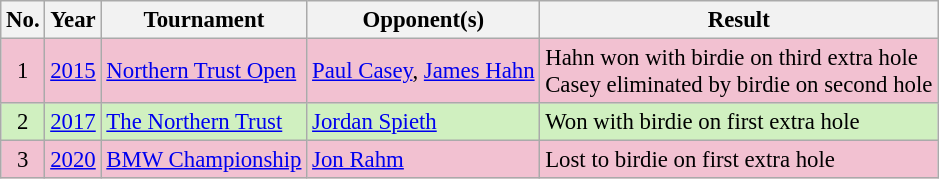<table class="wikitable" style="font-size:95%;">
<tr>
<th>No.</th>
<th>Year</th>
<th>Tournament</th>
<th>Opponent(s)</th>
<th>Result</th>
</tr>
<tr style="background:#F2C1D1;">
<td align=center>1</td>
<td><a href='#'>2015</a></td>
<td><a href='#'>Northern Trust Open</a></td>
<td> <a href='#'>Paul Casey</a>,  <a href='#'>James Hahn</a></td>
<td>Hahn won with birdie on third extra hole<br>Casey eliminated by birdie on second hole</td>
</tr>
<tr style="background:#D0F0C0;">
<td align=center>2</td>
<td><a href='#'>2017</a></td>
<td><a href='#'>The Northern Trust</a></td>
<td> <a href='#'>Jordan Spieth</a></td>
<td>Won with birdie on first extra hole</td>
</tr>
<tr style="background:#F2C1D1;">
<td align=center>3</td>
<td><a href='#'>2020</a></td>
<td><a href='#'>BMW Championship</a></td>
<td> <a href='#'>Jon Rahm</a></td>
<td>Lost to birdie on first extra hole</td>
</tr>
</table>
